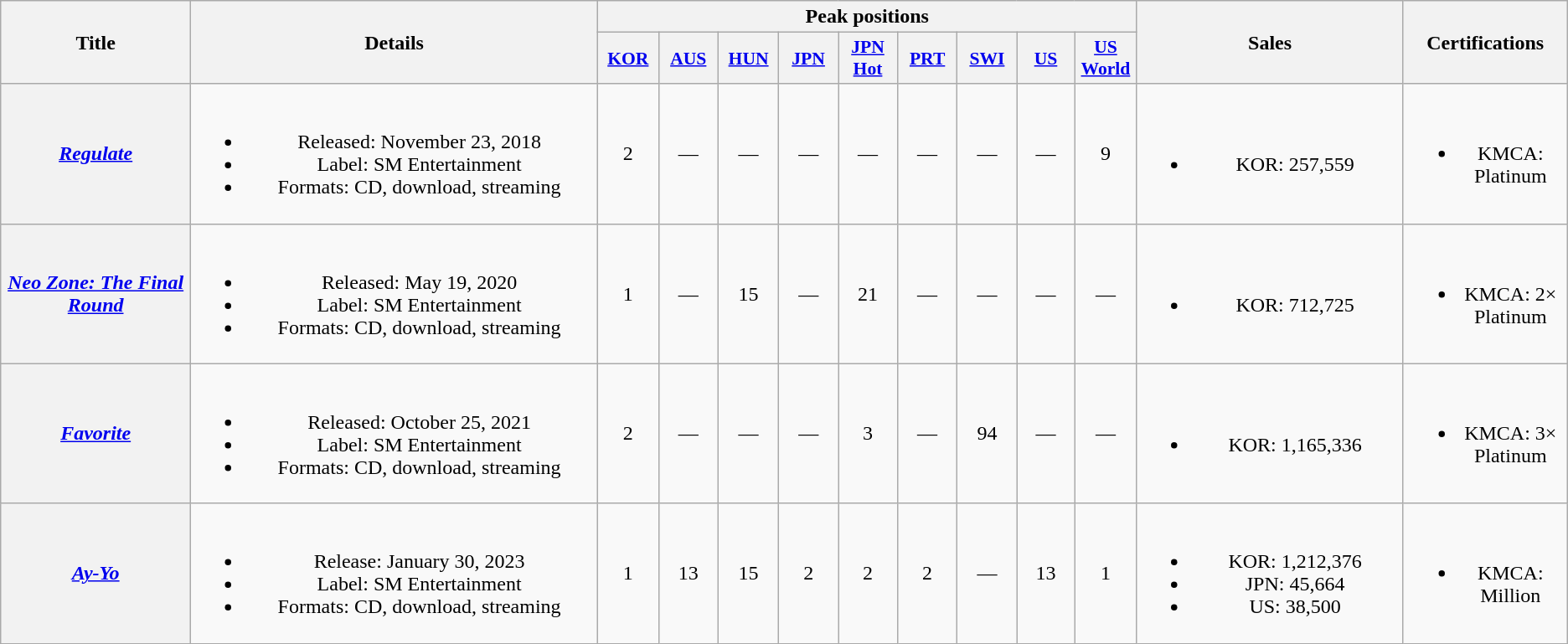<table class="wikitable plainrowheaders" style="text-align:center;">
<tr>
<th scope="col" rowspan="2" style="width:10em;">Title</th>
<th scope="col" rowspan="2" style="width:22em;">Details</th>
<th scope="col" colspan="9">Peak positions</th>
<th scope="col" rowspan="2" style="width:14em;">Sales</th>
<th scope="col" rowspan="2" style="width:8em;">Certifications</th>
</tr>
<tr>
<th scope="col" style="width:3em;font-size:90%;"><a href='#'>KOR</a><br></th>
<th scope="col" style="width:3em;font-size:90%;"><a href='#'>AUS</a><br></th>
<th scope="col" style="width:3em;font-size:90%;"><a href='#'>HUN</a><br></th>
<th scope="col" style="width:3em;font-size:90%;"><a href='#'>JPN</a><br></th>
<th scope="col" style="width:3em;font-size:90%;"><a href='#'>JPN<br>Hot</a><br></th>
<th scope="col" style="width:3em;font-size:90%;"><a href='#'>PRT</a><br></th>
<th scope="col" style="width:3em;font-size:90%;"><a href='#'>SWI</a><br></th>
<th scope="col" style="width:3em;font-size:90%;"><a href='#'>US</a><br></th>
<th scope="col" style="width:3em;font-size:90%;"><a href='#'>US<br>World</a><br></th>
</tr>
<tr>
<th scope="row"><em><a href='#'>Regulate</a></em></th>
<td><br><ul><li>Released: November 23, 2018</li><li>Label: SM Entertainment</li><li>Formats: CD, download, streaming</li></ul></td>
<td>2</td>
<td>—</td>
<td>—</td>
<td>—</td>
<td>—</td>
<td>—</td>
<td>—</td>
<td>—</td>
<td>9</td>
<td><br><ul><li>KOR: 257,559</li></ul></td>
<td><br><ul><li>KMCA: Platinum</li></ul></td>
</tr>
<tr>
<th scope="row"><em><a href='#'>Neo Zone: The Final Round</a></em></th>
<td><br><ul><li>Released: May 19, 2020</li><li>Label: SM Entertainment</li><li>Formats: CD, download, streaming</li></ul></td>
<td>1</td>
<td>—</td>
<td>15</td>
<td>—</td>
<td>21</td>
<td>—</td>
<td>—</td>
<td>—</td>
<td>—</td>
<td><br><ul><li>KOR: 712,725</li></ul></td>
<td><br><ul><li>KMCA: 2× Platinum</li></ul></td>
</tr>
<tr>
<th scope="row"><em><a href='#'>Favorite</a></em></th>
<td><br><ul><li>Released: October 25, 2021</li><li>Label: SM Entertainment</li><li>Formats: CD, download, streaming</li></ul></td>
<td>2</td>
<td>—</td>
<td>—</td>
<td>—</td>
<td>3</td>
<td>—</td>
<td>94</td>
<td>—</td>
<td>—</td>
<td><br><ul><li>KOR: 1,165,336</li></ul></td>
<td><br><ul><li>KMCA: 3× Platinum</li></ul></td>
</tr>
<tr>
<th scope="row"><em><a href='#'>Ay-Yo</a></em></th>
<td><br><ul><li>Release: January 30, 2023</li><li>Label: SM Entertainment</li><li>Formats: CD, download, streaming</li></ul></td>
<td>1</td>
<td>13</td>
<td>15</td>
<td>2</td>
<td>2</td>
<td>2</td>
<td>—</td>
<td>13</td>
<td>1</td>
<td><br><ul><li>KOR: 1,212,376</li><li>JPN: 45,664</li><li>US: 38,500</li></ul></td>
<td><br><ul><li>KMCA: Million</li></ul></td>
</tr>
</table>
